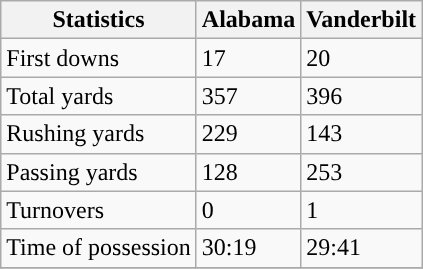<table class="wikitable" style="float: left;">
<tr>
<th>Statistics</th>
<th>Alabama</th>
<th>Vanderbilt</th>
</tr>
<tr>
<td>First downs</td>
<td>17</td>
<td>20</td>
</tr>
<tr>
<td>Total yards</td>
<td>357</td>
<td>396</td>
</tr>
<tr>
<td>Rushing yards</td>
<td>229</td>
<td>143</td>
</tr>
<tr>
<td>Passing yards</td>
<td>128</td>
<td>253</td>
</tr>
<tr>
<td>Turnovers</td>
<td>0</td>
<td>1</td>
</tr>
<tr>
<td>Time of possession</td>
<td>30:19</td>
<td>29:41</td>
</tr>
<tr>
</tr>
</table>
